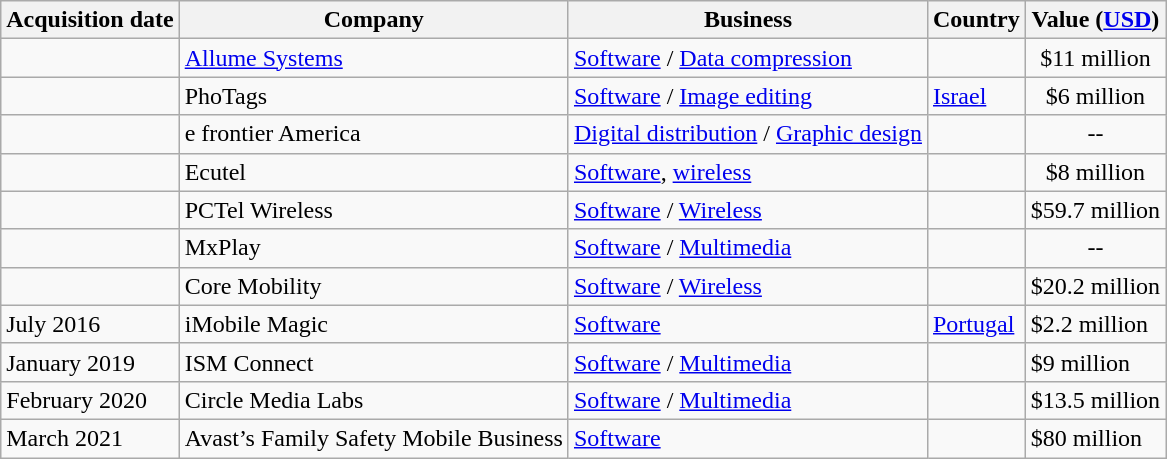<table class="wikitable sortable">
<tr>
<th>Acquisition date</th>
<th>Company</th>
<th>Business</th>
<th>Country</th>
<th>Value (<a href='#'>USD</a>)</th>
</tr>
<tr>
<td></td>
<td><a href='#'>Allume Systems</a></td>
<td><a href='#'>Software</a> / <a href='#'>Data compression</a></td>
<td></td>
<td align="center">$11 million</td>
</tr>
<tr>
<td></td>
<td>PhoTags</td>
<td><a href='#'>Software</a> / <a href='#'>Image editing</a></td>
<td> <a href='#'>Israel</a></td>
<td align="center">$6 million</td>
</tr>
<tr>
<td></td>
<td>e frontier America</td>
<td><a href='#'>Digital distribution</a> / <a href='#'>Graphic design</a></td>
<td></td>
<td align="center">--</td>
</tr>
<tr>
<td></td>
<td>Ecutel</td>
<td><a href='#'>Software</a>, <a href='#'>wireless</a></td>
<td></td>
<td align="center">$8 million</td>
</tr>
<tr>
<td></td>
<td>PCTel Wireless</td>
<td><a href='#'>Software</a> / <a href='#'>Wireless</a></td>
<td></td>
<td align="center">$59.7 million</td>
</tr>
<tr>
<td></td>
<td>MxPlay</td>
<td><a href='#'>Software</a> / <a href='#'>Multimedia</a></td>
<td></td>
<td align="center">--</td>
</tr>
<tr>
<td></td>
<td>Core Mobility</td>
<td><a href='#'>Software</a> / <a href='#'>Wireless</a></td>
<td></td>
<td align="center">$20.2 million</td>
</tr>
<tr>
<td>July 2016</td>
<td>iMobile Magic</td>
<td><a href='#'>Software</a></td>
<td> <a href='#'>Portugal</a></td>
<td>$2.2 million</td>
</tr>
<tr>
<td>January 2019</td>
<td>ISM Connect</td>
<td><a href='#'>Software</a> / <a href='#'>Multimedia</a></td>
<td></td>
<td>$9 million</td>
</tr>
<tr>
<td>February 2020</td>
<td>Circle Media Labs</td>
<td><a href='#'>Software</a> / <a href='#'>Multimedia</a></td>
<td></td>
<td>$13.5 million</td>
</tr>
<tr>
<td>March 2021</td>
<td>Avast’s Family Safety Mobile Business</td>
<td><a href='#'>Software</a></td>
<td></td>
<td>$80 million</td>
</tr>
</table>
